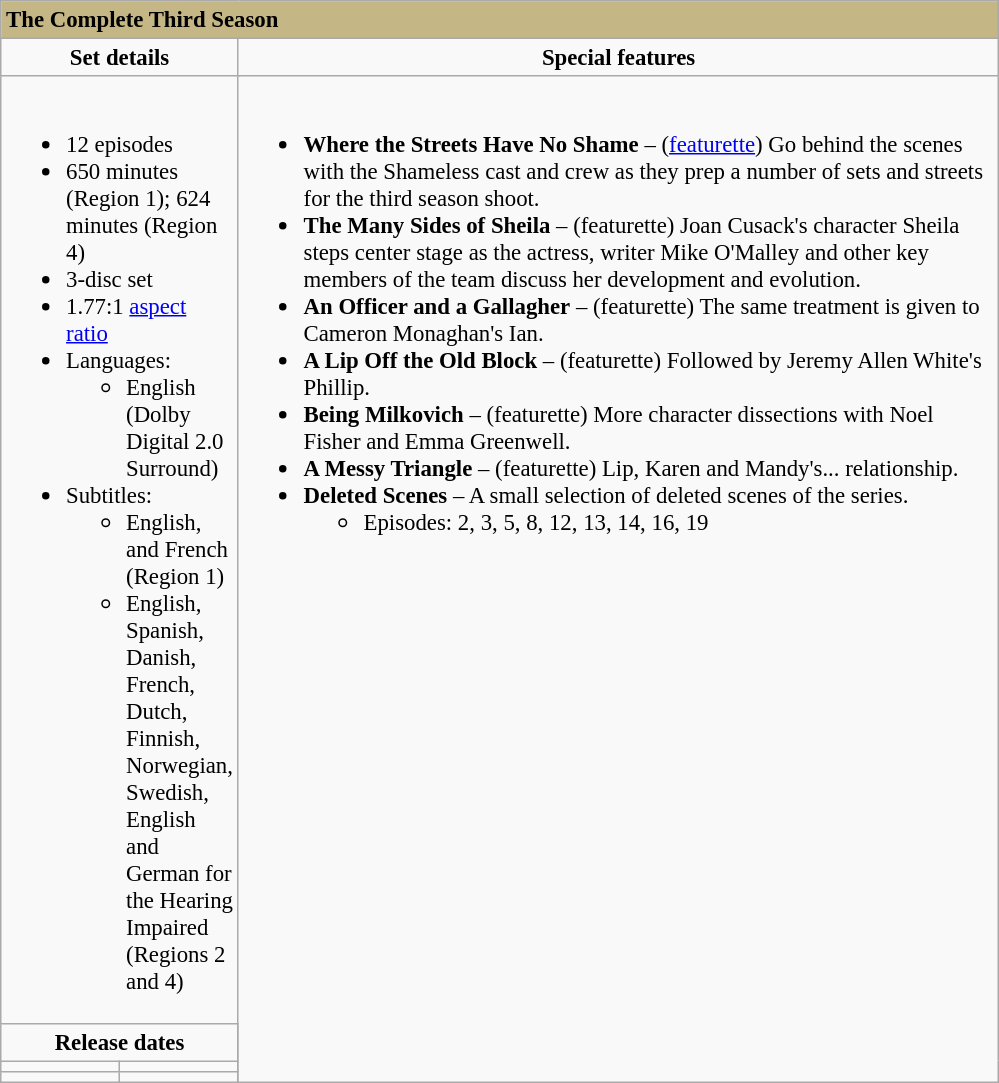<table class="wikitable" style="font-size:95%;">
<tr style="background:#c5b685;">
<td colspan="6"><span> <strong>The Complete Third Season</strong></span></td>
</tr>
<tr>
<td align="center" width="100" colspan="3"><strong>Set details</strong></td>
<td width="500" align="center"><strong>Special features</strong></td>
</tr>
<tr valign="top">
<td colspan="3" align="left" width="100"><br><ul><li>12 episodes</li><li>650 minutes (Region 1); 624 minutes (Region 4)</li><li>3-disc set</li><li>1.77:1 <a href='#'>aspect ratio</a></li><li>Languages:<ul><li>English (Dolby Digital 2.0 Surround)</li></ul></li><li>Subtitles:<ul><li>English, and French (Region 1)</li><li>English, Spanish, Danish, French, Dutch, Finnish, Norwegian, Swedish, English and German for the Hearing Impaired (Regions 2 and 4)</li></ul></li></ul></td>
<td rowspan="4" align="left" width="400"><br><ul><li><strong>Where the Streets Have No Shame</strong> – (<a href='#'>featurette</a>) Go behind the scenes with the Shameless cast and crew as they prep a number of sets and streets for the third season shoot.</li><li><strong>The Many Sides of Sheila</strong> – (featurette) Joan Cusack's character Sheila steps center stage as the actress, writer Mike O'Malley and other key members of the team discuss her development and evolution.</li><li><strong>An Officer and a Gallagher</strong> – (featurette) The same treatment is given to Cameron Monaghan's Ian.</li><li><strong>A Lip Off the Old Block</strong> – (featurette) Followed by Jeremy Allen White's Phillip.</li><li><strong>Being Milkovich</strong> – (featurette) More character dissections with Noel Fisher and Emma Greenwell.</li><li><strong>A Messy Triangle</strong> – (featurette) Lip, Karen and Mandy's... relationship.</li><li><strong>Deleted Scenes</strong> – A small selection of deleted scenes of the series.<ul><li>Episodes: 2, 3, 5, 8, 12, 13, 14, 16, 19</li></ul></li></ul></td>
</tr>
<tr>
<td colspan="2" align="center"><strong>Release dates</strong></td>
</tr>
<tr>
<td align="center"></td>
<td align="center"></td>
</tr>
<tr>
<td align="center"></td>
<td align="center"></td>
</tr>
</table>
